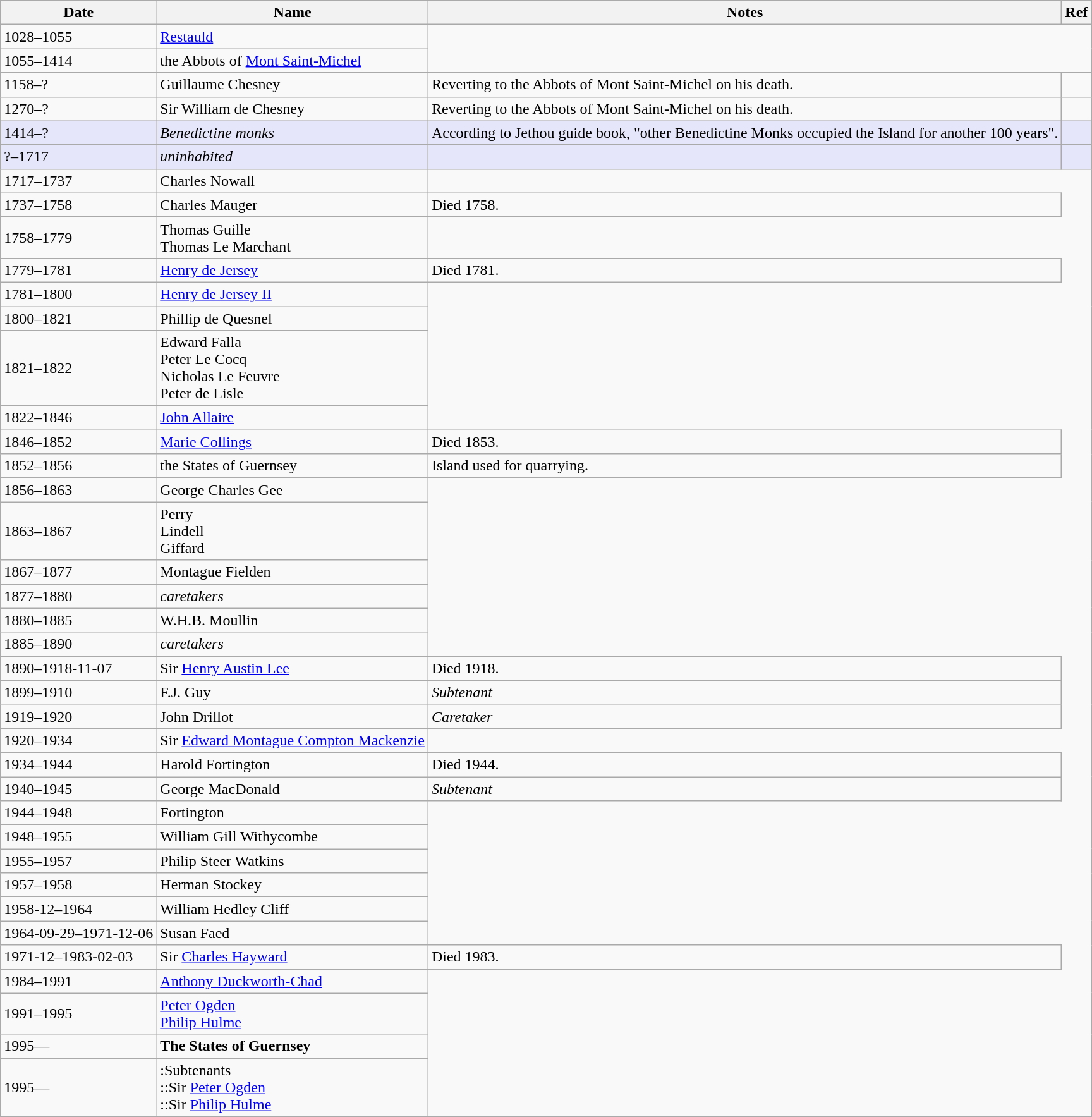<table class="wikitable">
<tr>
<th>Date</th>
<th>Name</th>
<th style="font-style:small;">Notes</th>
<th>Ref</th>
</tr>
<tr>
<td>1028–1055</td>
<td><a href='#'>Restauld</a></td>
</tr>
<tr>
<td>1055–1414</td>
<td>the Abbots of <a href='#'>Mont Saint-Michel</a></td>
</tr>
<tr>
<td>1158–?</td>
<td>Guillaume Chesney</td>
<td>Reverting to the Abbots of Mont Saint-Michel on his death.</td>
<td></td>
</tr>
<tr>
<td>1270–?</td>
<td>Sir William de Chesney</td>
<td>Reverting to the Abbots of Mont Saint-Michel on his death.</td>
<td></td>
</tr>
<tr style="background:lavender">
<td>1414–?</td>
<td><em>Benedictine monks</em></td>
<td>According to Jethou guide book, "other Benedictine Monks occupied the Island for another 100 years".</td>
<td></td>
</tr>
<tr style="background:lavender">
<td>?–1717</td>
<td><em>uninhabited</em></td>
<td></td>
<td></td>
</tr>
<tr>
<td>1717–1737</td>
<td>Charles Nowall</td>
</tr>
<tr>
<td>1737–1758</td>
<td>Charles Mauger</td>
<td>Died 1758.</td>
</tr>
<tr>
<td>1758–1779</td>
<td>Thomas Guille<br>Thomas Le Marchant</td>
</tr>
<tr>
<td>1779–1781</td>
<td><a href='#'>Henry de Jersey</a></td>
<td>Died 1781.</td>
</tr>
<tr>
<td>1781–1800</td>
<td><a href='#'>Henry de Jersey II</a></td>
</tr>
<tr>
<td>1800–1821</td>
<td>Phillip de Quesnel</td>
</tr>
<tr>
<td>1821–1822</td>
<td>Edward Falla<br>Peter Le Cocq<br>Nicholas Le Feuvre<br>Peter de Lisle</td>
</tr>
<tr>
<td>1822–1846</td>
<td><a href='#'>John Allaire</a></td>
</tr>
<tr>
<td>1846–1852</td>
<td><a href='#'>Marie Collings</a></td>
<td>Died 1853.</td>
</tr>
<tr>
<td>1852–1856</td>
<td>the States of Guernsey</td>
<td>Island used for quarrying.</td>
</tr>
<tr>
<td>1856–1863</td>
<td>George Charles Gee</td>
</tr>
<tr>
<td>1863–1867</td>
<td>Perry<br>Lindell<br>Giffard</td>
</tr>
<tr>
<td>1867–1877</td>
<td>Montague Fielden</td>
</tr>
<tr>
<td>1877–1880</td>
<td><em>caretakers</em></td>
</tr>
<tr>
<td>1880–1885</td>
<td>W.H.B. Moullin</td>
</tr>
<tr>
<td>1885–1890</td>
<td><em>caretakers</em></td>
</tr>
<tr>
<td>1890–1918-11-07</td>
<td>Sir <a href='#'>Henry Austin Lee</a></td>
<td>Died 1918.</td>
</tr>
<tr>
<td>1899–1910</td>
<td>F.J. Guy</td>
<td><em>Subtenant</em></td>
</tr>
<tr>
<td>1919–1920</td>
<td>John Drillot</td>
<td><em>Caretaker</em></td>
</tr>
<tr>
<td>1920–1934</td>
<td>Sir <a href='#'>Edward Montague Compton Mackenzie</a></td>
</tr>
<tr>
<td>1934–1944</td>
<td>Harold Fortington</td>
<td>Died 1944.</td>
</tr>
<tr>
<td>1940–1945</td>
<td>George MacDonald</td>
<td><em>Subtenant</em></td>
</tr>
<tr>
<td>1944–1948</td>
<td>Fortington</td>
</tr>
<tr>
<td>1948–1955</td>
<td>William Gill Withycombe</td>
</tr>
<tr>
<td>1955–1957</td>
<td>Philip Steer Watkins</td>
</tr>
<tr>
<td>1957–1958</td>
<td>Herman Stockey</td>
</tr>
<tr>
<td>1958-12–1964</td>
<td>William Hedley Cliff</td>
</tr>
<tr>
<td>1964-09-29–1971-12-06</td>
<td>Susan Faed</td>
</tr>
<tr>
<td>1971-12–1983-02-03</td>
<td>Sir <a href='#'>Charles Hayward</a></td>
<td>Died 1983.</td>
</tr>
<tr>
<td>1984–1991</td>
<td><a href='#'>Anthony Duckworth-Chad</a></td>
</tr>
<tr>
<td>1991–1995</td>
<td><a href='#'>Peter Ogden</a><br><a href='#'>Philip Hulme</a></td>
</tr>
<tr>
<td>1995—</td>
<td><strong>The States of Guernsey</strong></td>
</tr>
<tr>
<td>1995—</td>
<td>:Subtenants<br>::Sir <a href='#'>Peter Ogden</a><br>::Sir <a href='#'>Philip Hulme</a></td>
</tr>
</table>
